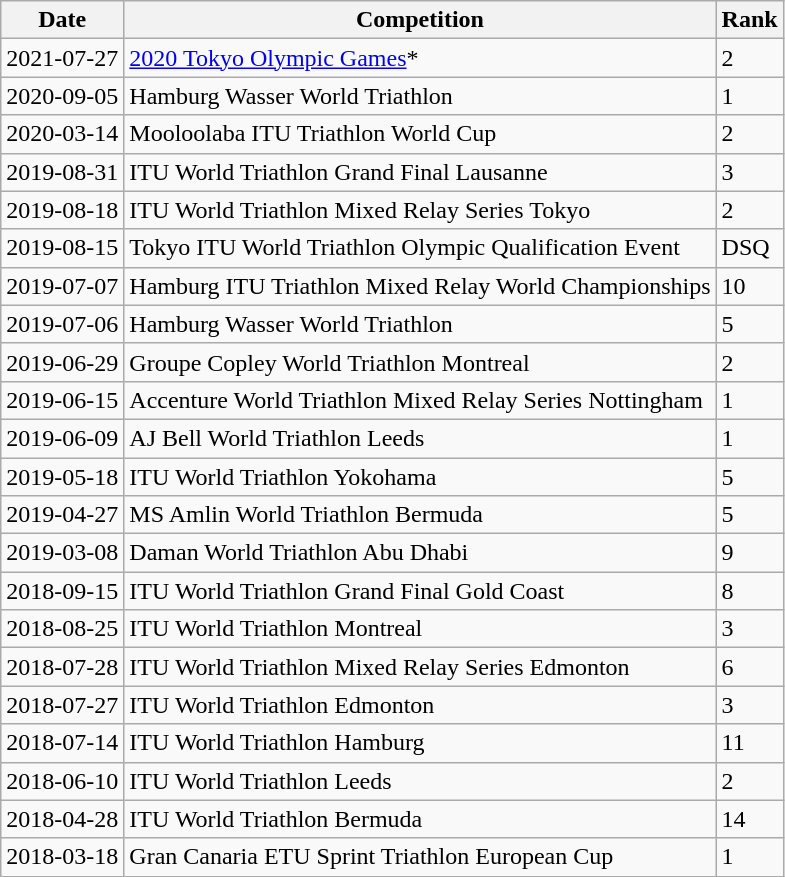<table class="wikitable sortable">
<tr>
<th>Date</th>
<th>Competition</th>
<th>Rank</th>
</tr>
<tr>
<td>2021-07-27</td>
<td><a href='#'>2020 Tokyo Olympic Games</a>*</td>
<td>2</td>
</tr>
<tr>
<td>2020-09-05</td>
<td>Hamburg Wasser World Triathlon</td>
<td>1</td>
</tr>
<tr>
<td>2020-03-14</td>
<td>Mooloolaba ITU Triathlon World Cup</td>
<td>2</td>
</tr>
<tr>
<td>2019-08-31</td>
<td>ITU World Triathlon Grand Final Lausanne</td>
<td>3</td>
</tr>
<tr>
<td>2019-08-18</td>
<td>ITU World Triathlon Mixed Relay Series Tokyo</td>
<td>2</td>
</tr>
<tr>
<td>2019-08-15</td>
<td>Tokyo ITU World Triathlon Olympic Qualification Event</td>
<td>DSQ</td>
</tr>
<tr>
<td>2019-07-07</td>
<td>Hamburg ITU Triathlon Mixed Relay World Championships</td>
<td>10</td>
</tr>
<tr>
<td>2019-07-06</td>
<td>Hamburg Wasser World Triathlon</td>
<td>5</td>
</tr>
<tr>
<td>2019-06-29</td>
<td>Groupe Copley World Triathlon Montreal</td>
<td>2</td>
</tr>
<tr>
<td>2019-06-15</td>
<td>Accenture World Triathlon Mixed Relay Series Nottingham</td>
<td>1</td>
</tr>
<tr>
<td>2019-06-09</td>
<td>AJ Bell World Triathlon Leeds</td>
<td>1</td>
</tr>
<tr>
<td>2019-05-18</td>
<td>ITU World Triathlon Yokohama</td>
<td>5</td>
</tr>
<tr>
<td>2019-04-27</td>
<td>MS Amlin World Triathlon Bermuda</td>
<td>5</td>
</tr>
<tr>
<td>2019-03-08</td>
<td>Daman World Triathlon Abu Dhabi</td>
<td>9</td>
</tr>
<tr>
<td>2018-09-15</td>
<td>ITU World Triathlon Grand Final Gold Coast</td>
<td>8</td>
</tr>
<tr>
<td>2018-08-25</td>
<td>ITU World Triathlon Montreal</td>
<td>3</td>
</tr>
<tr>
<td>2018-07-28</td>
<td>ITU World Triathlon Mixed Relay Series Edmonton</td>
<td>6</td>
</tr>
<tr>
<td>2018-07-27</td>
<td>ITU World Triathlon Edmonton</td>
<td>3</td>
</tr>
<tr>
<td>2018-07-14</td>
<td>ITU World Triathlon Hamburg</td>
<td>11</td>
</tr>
<tr>
<td>2018-06-10</td>
<td>ITU World Triathlon Leeds</td>
<td>2</td>
</tr>
<tr>
<td>2018-04-28</td>
<td>ITU World Triathlon Bermuda</td>
<td>14</td>
</tr>
<tr>
<td>2018-03-18</td>
<td>Gran Canaria ETU Sprint Triathlon European Cup</td>
<td>1</td>
</tr>
</table>
